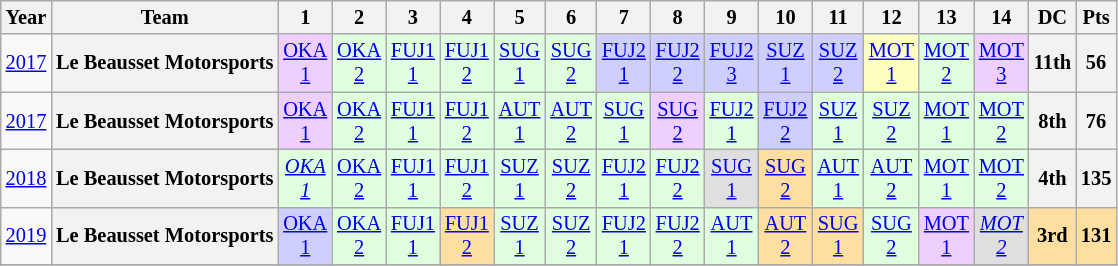<table class="wikitable" style="text-align:center; font-size:85%">
<tr>
<th>Year</th>
<th>Team</th>
<th>1</th>
<th>2</th>
<th>3</th>
<th>4</th>
<th>5</th>
<th>6</th>
<th>7</th>
<th>8</th>
<th>9</th>
<th>10</th>
<th>11</th>
<th>12</th>
<th>13</th>
<th>14</th>
<th>DC</th>
<th>Pts</th>
</tr>
<tr>
<td><a href='#'>2017</a></td>
<th nowrap>Le Beausset Motorsports</th>
<td style="background:#EFCFFF"><a href='#'>OKA<br>1</a><br></td>
<td style="background:#DFFFDF"><a href='#'>OKA<br>2</a><br></td>
<td style="background:#DFFFDF"><a href='#'>FUJ1<br>1</a><br></td>
<td style="background:#DFFFDF"><a href='#'>FUJ1<br>2</a><br></td>
<td style="background:#DFFFDF"><a href='#'>SUG<br>1</a><br></td>
<td style="background:#DFFFDF"><a href='#'>SUG<br>2</a><br></td>
<td style="background:#CFCFFF"><a href='#'>FUJ2<br>1</a><br></td>
<td style="background:#CFCFFF"><a href='#'>FUJ2<br>2</a><br></td>
<td style="background:#CFCFFF"><a href='#'>FUJ2<br>3</a><br></td>
<td style="background:#CFCFFF"><a href='#'>SUZ<br>1</a><br></td>
<td style="background:#CFCFFF"><a href='#'>SUZ<br>2</a><br></td>
<td style="background:#FFFFBF"><a href='#'>MOT<br>1</a><br></td>
<td style="background:#DFFFDF"><a href='#'>MOT<br>2</a><br></td>
<td style="background:#EFCFFF"><a href='#'>MOT<br>3</a><br></td>
<th>11th</th>
<th>56</th>
</tr>
<tr>
<td><a href='#'>2017</a></td>
<th nowrap>Le Beausset Motorsports</th>
<td style="background:#EFCFFF"><a href='#'>OKA<br>1</a><br></td>
<td style="background:#DFFFDF"><a href='#'>OKA<br>2</a><br></td>
<td style="background:#DFFFDF"><a href='#'>FUJ1<br>1</a><br></td>
<td style="background:#DFFFDF"><a href='#'>FUJ1<br>2</a><br></td>
<td style="background:#DFFFDF"><a href='#'>AUT<br>1</a><br></td>
<td style="background:#DFFFDF"><a href='#'>AUT<br>2</a><br></td>
<td style="background:#DFFFDF"><a href='#'>SUG<br>1</a><br></td>
<td style="background:#EFCFFF"><a href='#'>SUG<br>2</a><br></td>
<td style="background:#DFFFDF"><a href='#'>FUJ2<br>1</a><br></td>
<td style="background:#CFCFFF"><a href='#'>FUJ2<br>2</a><br></td>
<td style="background:#DFFFDF"><a href='#'>SUZ<br>1</a><br></td>
<td style="background:#DFFFDF"><a href='#'>SUZ<br>2</a><br></td>
<td style="background:#DFFFDF"><a href='#'>MOT<br>1</a><br></td>
<td style="background:#DFFFDF"><a href='#'>MOT<br>2</a><br></td>
<th>8th</th>
<th>76</th>
</tr>
<tr>
<td><a href='#'>2018</a></td>
<th nowrap>Le Beausset Motorsports</th>
<td style="background:#dfffdf;"><em><a href='#'>OKA<br>1</a><br></em></td>
<td style="background:#dfffdf;"><a href='#'>OKA<br>2</a><br></td>
<td style="background:#dfffdf;"><a href='#'>FUJ1<br>1</a><br></td>
<td style="background:#dfffdf;"><a href='#'>FUJ1<br>2</a><br></td>
<td style="background:#dfffdf;"><a href='#'>SUZ<br>1</a><br></td>
<td style="background:#dfffdf;"><a href='#'>SUZ<br>2</a><br></td>
<td style="background:#dfffdf;"><a href='#'>FUJ2<br>1</a><br></td>
<td style="background:#dfffdf;"><a href='#'>FUJ2<br>2</a><br></td>
<td style="background:#dfdfdf;"><a href='#'>SUG<br>1</a><br></td>
<td style="background:#ffdf9f;"><a href='#'>SUG<br>2</a><br></td>
<td style="background:#dfffdf;"><a href='#'>AUT<br>1</a><br></td>
<td style="background:#dfffdf;"><a href='#'>AUT<br>2</a><br></td>
<td style="background:#dfffdf;"><a href='#'>MOT<br>1</a><br></td>
<td style="background:#dfffdf;"><a href='#'>MOT<br>2</a><br></td>
<th>4th</th>
<th>135</th>
</tr>
<tr>
<td><a href='#'>2019</a></td>
<th>Le Beausset Motorsports</th>
<td style="background:#cfcfff;"><a href='#'>OKA<br>1</a><br></td>
<td style="background:#dfffdf;"><a href='#'>OKA<br>2</a><br></td>
<td style="background:#dfffdf;"><a href='#'>FUJ1<br>1</a><br></td>
<td style="background:#ffdf9f;"><a href='#'>FUJ1<br>2</a><br></td>
<td style="background:#dfffdf;"><a href='#'>SUZ<br>1</a><br></td>
<td style="background:#dfffdf;"><a href='#'>SUZ<br>2</a><br></td>
<td style="background:#dfffdf;"><a href='#'>FUJ2<br>1</a><br></td>
<td style="background:#dfffdf;"><a href='#'>FUJ2<br>2</a><br></td>
<td style="background:#dfffdf;"><a href='#'>AUT<br>1</a><br></td>
<td style="background:#ffdf9f;"><a href='#'>AUT<br>2</a><br></td>
<td style="background:#ffdf9f;"><a href='#'>SUG<br>1</a><br></td>
<td style="background:#dfffdf;"><a href='#'>SUG<br>2</a><br></td>
<td style="background:#efcfff;"><a href='#'>MOT<br>1</a><br></td>
<td style="background:#dfdfdf;"><em><a href='#'>MOT<br>2</a><br></em></td>
<th style="background:#ffdf9f">3rd</th>
<th style="background:#ffdf9f">131</th>
</tr>
<tr>
</tr>
</table>
